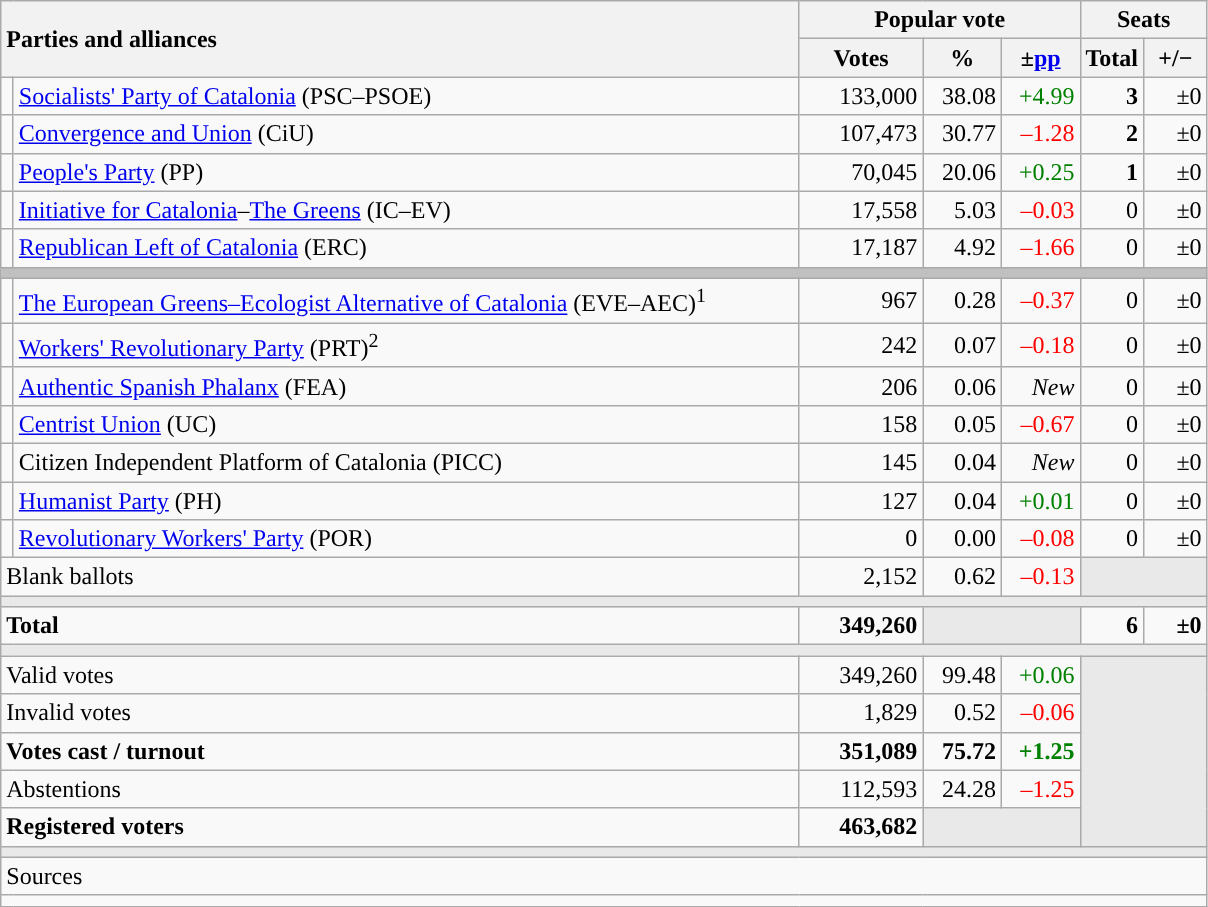<table class="wikitable" style="text-align:right;">
<tr>
<th style="text-align:left;" rowspan="2" colspan="2" width="525">Parties and alliances</th>
<th colspan="3">Popular vote</th>
<th colspan="2">Seats</th>
</tr>
<tr>
<th width="75">Votes</th>
<th width="45">%</th>
<th width="45">±<a href='#'>pp</a></th>
<th width="35">Total</th>
<th width="35">+/−</th>
</tr>
<tr>
<td width="1" style="color:inherit;background:"></td>
<td align="left"><a href='#'>Socialists' Party of Catalonia</a> (PSC–PSOE)</td>
<td>133,000</td>
<td>38.08</td>
<td style="color:green;">+4.99</td>
<td><strong>3</strong></td>
<td>±0</td>
</tr>
<tr>
<td style="color:inherit;background:"></td>
<td align="left"><a href='#'>Convergence and Union</a> (CiU)</td>
<td>107,473</td>
<td>30.77</td>
<td style="color:red;">–1.28</td>
<td><strong>2</strong></td>
<td>±0</td>
</tr>
<tr>
<td style="color:inherit;background:"></td>
<td align="left"><a href='#'>People's Party</a> (PP)</td>
<td>70,045</td>
<td>20.06</td>
<td style="color:green;">+0.25</td>
<td><strong>1</strong></td>
<td>±0</td>
</tr>
<tr>
<td style="color:inherit;background:"></td>
<td align="left"><a href='#'>Initiative for Catalonia</a>–<a href='#'>The Greens</a> (IC–EV)</td>
<td>17,558</td>
<td>5.03</td>
<td style="color:red;">–0.03</td>
<td>0</td>
<td>±0</td>
</tr>
<tr>
<td style="color:inherit;background:"></td>
<td align="left"><a href='#'>Republican Left of Catalonia</a> (ERC)</td>
<td>17,187</td>
<td>4.92</td>
<td style="color:red;">–1.66</td>
<td>0</td>
<td>±0</td>
</tr>
<tr>
<td colspan="7" bgcolor="#C0C0C0"></td>
</tr>
<tr>
<td style="color:inherit;background:"></td>
<td align="left"><a href='#'>The European Greens–Ecologist Alternative of Catalonia</a> (EVE–AEC)<sup>1</sup></td>
<td>967</td>
<td>0.28</td>
<td style="color:red;">–0.37</td>
<td>0</td>
<td>±0</td>
</tr>
<tr>
<td style="color:inherit;background:"></td>
<td align="left"><a href='#'>Workers' Revolutionary Party</a> (PRT)<sup>2</sup></td>
<td>242</td>
<td>0.07</td>
<td style="color:red;">–0.18</td>
<td>0</td>
<td>±0</td>
</tr>
<tr>
<td style="color:inherit;background:"></td>
<td align="left"><a href='#'>Authentic Spanish Phalanx</a> (FEA)</td>
<td>206</td>
<td>0.06</td>
<td><em>New</em></td>
<td>0</td>
<td>±0</td>
</tr>
<tr>
<td style="color:inherit;background:"></td>
<td align="left"><a href='#'>Centrist Union</a> (UC)</td>
<td>158</td>
<td>0.05</td>
<td style="color:red;">–0.67</td>
<td>0</td>
<td>±0</td>
</tr>
<tr>
<td style="color:inherit;background:"></td>
<td align="left">Citizen Independent Platform of Catalonia (PICC)</td>
<td>145</td>
<td>0.04</td>
<td><em>New</em></td>
<td>0</td>
<td>±0</td>
</tr>
<tr>
<td style="color:inherit;background:"></td>
<td align="left"><a href='#'>Humanist Party</a> (PH)</td>
<td>127</td>
<td>0.04</td>
<td style="color:green;">+0.01</td>
<td>0</td>
<td>±0</td>
</tr>
<tr>
<td style="color:inherit;background:"></td>
<td align="left"><a href='#'>Revolutionary Workers' Party</a> (POR)</td>
<td>0</td>
<td>0.00</td>
<td style="color:red;">–0.08</td>
<td>0</td>
<td>±0</td>
</tr>
<tr>
<td align="left" colspan="2">Blank ballots</td>
<td>2,152</td>
<td>0.62</td>
<td style="color:red;">–0.13</td>
<td bgcolor="#E9E9E9" colspan="2"></td>
</tr>
<tr>
<td colspan="7" bgcolor="#E9E9E9"></td>
</tr>
<tr style="font-weight:bold;">
<td align="left" colspan="2">Total</td>
<td>349,260</td>
<td bgcolor="#E9E9E9" colspan="2"></td>
<td>6</td>
<td>±0</td>
</tr>
<tr>
<td colspan="7" bgcolor="#E9E9E9"></td>
</tr>
<tr>
<td align="left" colspan="2">Valid votes</td>
<td>349,260</td>
<td>99.48</td>
<td style="color:green;">+0.06</td>
<td bgcolor="#E9E9E9" colspan="2" rowspan="5"></td>
</tr>
<tr>
<td align="left" colspan="2">Invalid votes</td>
<td>1,829</td>
<td>0.52</td>
<td style="color:red;">–0.06</td>
</tr>
<tr style="font-weight:bold;">
<td align="left" colspan="2">Votes cast / turnout</td>
<td>351,089</td>
<td>75.72</td>
<td style="color:green;">+1.25</td>
</tr>
<tr>
<td align="left" colspan="2">Abstentions</td>
<td>112,593</td>
<td>24.28</td>
<td style="color:red;">–1.25</td>
</tr>
<tr style="font-weight:bold;">
<td align="left" colspan="2">Registered voters</td>
<td>463,682</td>
<td bgcolor="#E9E9E9" colspan="2"></td>
</tr>
<tr>
<td colspan="7" bgcolor="#E9E9E9"></td>
</tr>
<tr>
<td align="left" colspan="7">Sources</td>
</tr>
<tr>
<td colspan="7" style="text-align:left; max-width:790px;"></td>
</tr>
</table>
